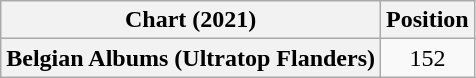<table class="wikitable plainrowheaders">
<tr>
<th scope="col">Chart (2021)</th>
<th scope="col">Position</th>
</tr>
<tr>
<th scope="row">Belgian Albums (Ultratop Flanders)</th>
<td align="center">152</td>
</tr>
</table>
